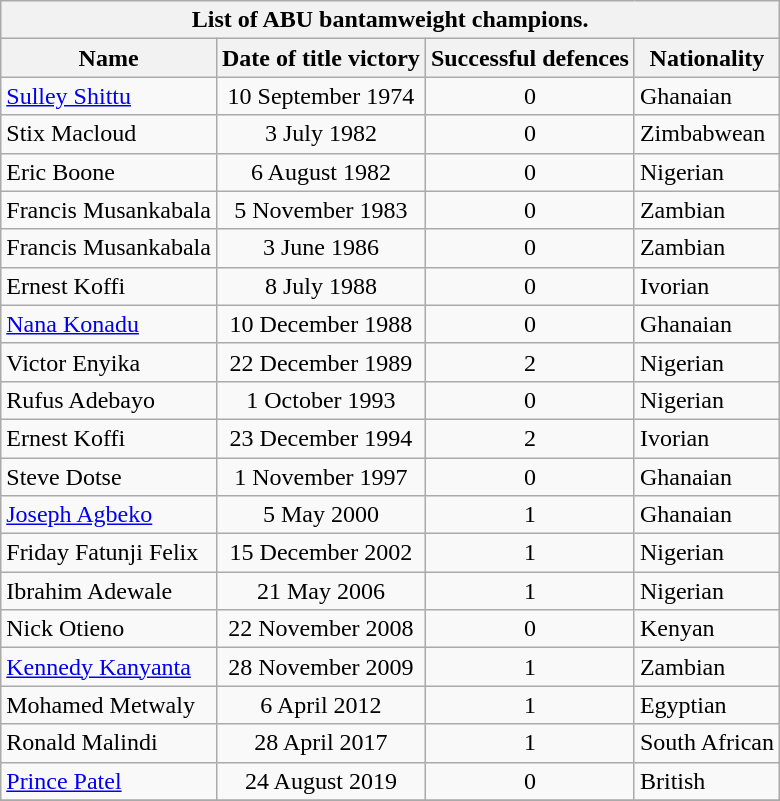<table class="wikitable">
<tr>
<th colspan=4>List of ABU bantamweight champions.</th>
</tr>
<tr>
<th>Name</th>
<th>Date of title victory</th>
<th>Successful defences</th>
<th>Nationality</th>
</tr>
<tr align=center>
<td align=left><a href='#'>Sulley Shittu</a></td>
<td>10 September 1974</td>
<td>0</td>
<td align=left> Ghanaian</td>
</tr>
<tr align=center>
<td align=left>Stix Macloud</td>
<td>3 July 1982</td>
<td>0</td>
<td align=left> Zimbabwean</td>
</tr>
<tr align=center>
<td align=left>Eric Boone</td>
<td>6 August 1982</td>
<td>0</td>
<td align=left> Nigerian</td>
</tr>
<tr align=center>
<td align=left>Francis Musankabala</td>
<td>5 November 1983</td>
<td>0</td>
<td align=left> Zambian</td>
</tr>
<tr align=center>
<td align=left>Francis Musankabala</td>
<td>3 June 1986</td>
<td>0</td>
<td align=left> Zambian</td>
</tr>
<tr align=center>
<td align=left>Ernest Koffi</td>
<td>8 July 1988</td>
<td>0</td>
<td align=left> Ivorian</td>
</tr>
<tr align=center>
<td align=left><a href='#'>Nana Konadu</a></td>
<td>10 December 1988</td>
<td>0</td>
<td align=left> Ghanaian</td>
</tr>
<tr align=center>
<td align=left>Victor Enyika</td>
<td>22 December 1989</td>
<td>2</td>
<td align=left> Nigerian</td>
</tr>
<tr align=center>
<td align=left>Rufus Adebayo</td>
<td>1 October 1993</td>
<td>0</td>
<td align=left> Nigerian</td>
</tr>
<tr align=center>
<td align=left>Ernest Koffi</td>
<td>23 December 1994</td>
<td>2</td>
<td align=left> Ivorian</td>
</tr>
<tr align=center>
<td align=left>Steve Dotse</td>
<td>1 November 1997</td>
<td>0</td>
<td align=left> Ghanaian</td>
</tr>
<tr align=center>
<td align=left><a href='#'>Joseph Agbeko</a></td>
<td>5 May 2000</td>
<td>1</td>
<td align=left> Ghanaian</td>
</tr>
<tr align=center>
<td align=left>Friday Fatunji Felix</td>
<td>15 December 2002</td>
<td>1</td>
<td align=left> Nigerian</td>
</tr>
<tr align=center>
<td align=left>Ibrahim Adewale</td>
<td>21 May 2006</td>
<td>1</td>
<td align=left> Nigerian</td>
</tr>
<tr align=center>
<td align=left>Nick Otieno</td>
<td>22 November 2008</td>
<td>0</td>
<td align=left> Kenyan</td>
</tr>
<tr align=center>
<td align=left><a href='#'>Kennedy Kanyanta</a></td>
<td>28 November 2009</td>
<td>1</td>
<td align=left> Zambian</td>
</tr>
<tr align=center>
<td align=left>Mohamed Metwaly</td>
<td>6 April 2012</td>
<td>1</td>
<td align=left> Egyptian</td>
</tr>
<tr align=center>
<td align=left>Ronald Malindi</td>
<td>28 April 2017</td>
<td>1</td>
<td align=left> South African</td>
</tr>
<tr align=center>
<td align=left><a href='#'>Prince Patel</a></td>
<td>24 August 2019</td>
<td>0</td>
<td align=left> British</td>
</tr>
<tr align=center>
</tr>
</table>
